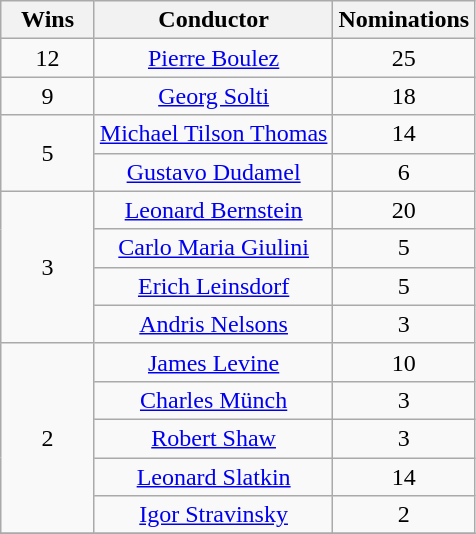<table class="wikitable" style="text-align:center;">
<tr>
<th scope="col" width="55">Wins</th>
<th scope="col">Conductor</th>
<th scope="col" width="55">Nominations</th>
</tr>
<tr>
<td>12</td>
<td><a href='#'>Pierre Boulez</a></td>
<td>25</td>
</tr>
<tr>
<td>9</td>
<td><a href='#'>Georg Solti</a></td>
<td>18</td>
</tr>
<tr>
<td rowspan=2>5</td>
<td><a href='#'>Michael Tilson Thomas</a></td>
<td>14</td>
</tr>
<tr>
<td><a href='#'>Gustavo Dudamel</a></td>
<td>6</td>
</tr>
<tr>
<td rowspan=4>3</td>
<td><a href='#'>Leonard Bernstein</a></td>
<td>20</td>
</tr>
<tr>
<td><a href='#'>Carlo Maria Giulini</a></td>
<td>5</td>
</tr>
<tr>
<td><a href='#'>Erich Leinsdorf</a></td>
<td>5</td>
</tr>
<tr>
<td><a href='#'>Andris Nelsons</a></td>
<td>3</td>
</tr>
<tr>
<td rowspan=5>2</td>
<td><a href='#'>James Levine</a></td>
<td>10</td>
</tr>
<tr>
<td><a href='#'>Charles Münch</a></td>
<td>3</td>
</tr>
<tr>
<td><a href='#'>Robert Shaw</a></td>
<td>3</td>
</tr>
<tr>
<td><a href='#'>Leonard Slatkin</a></td>
<td>14</td>
</tr>
<tr>
<td><a href='#'>Igor Stravinsky</a></td>
<td>2</td>
</tr>
<tr>
</tr>
</table>
